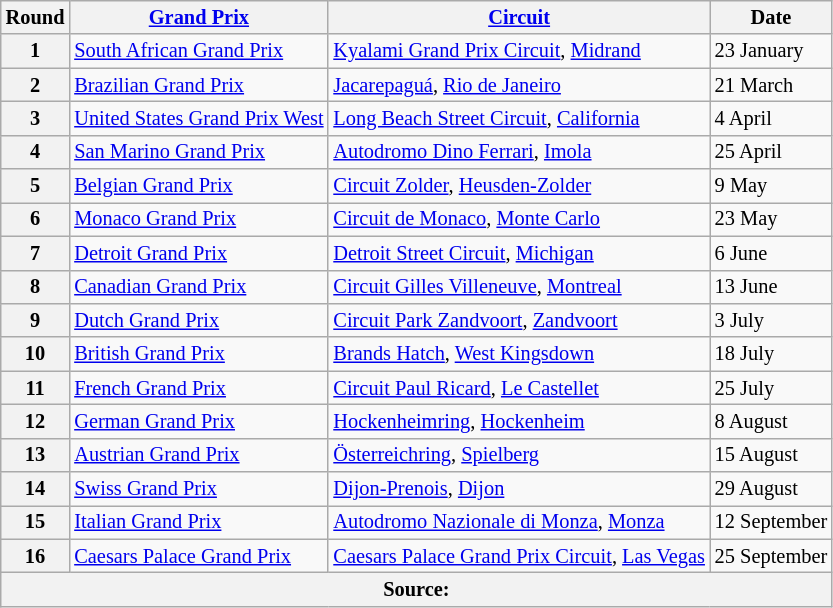<table class="wikitable" style="font-size: 85%;">
<tr>
<th scope="col">Round</th>
<th scope="col"><a href='#'>Grand Prix</a></th>
<th scope="col"><a href='#'>Circuit</a></th>
<th scope="col">Date</th>
</tr>
<tr>
<th>1</th>
<td><a href='#'>South African Grand Prix</a></td>
<td> <a href='#'>Kyalami Grand Prix Circuit</a>, <a href='#'>Midrand</a></td>
<td>23 January</td>
</tr>
<tr>
<th>2</th>
<td><a href='#'>Brazilian Grand Prix</a></td>
<td> <a href='#'>Jacarepaguá</a>, <a href='#'>Rio de Janeiro</a></td>
<td>21 March</td>
</tr>
<tr>
<th>3</th>
<td nowrap><a href='#'>United States Grand Prix West</a></td>
<td> <a href='#'>Long Beach Street Circuit</a>, <a href='#'>California</a></td>
<td>4 April</td>
</tr>
<tr>
<th>4</th>
<td><a href='#'>San Marino Grand Prix</a></td>
<td> <a href='#'>Autodromo Dino Ferrari</a>, <a href='#'>Imola</a></td>
<td>25 April</td>
</tr>
<tr>
<th>5</th>
<td><a href='#'>Belgian Grand Prix</a></td>
<td> <a href='#'>Circuit Zolder</a>, <a href='#'>Heusden-Zolder</a></td>
<td>9 May</td>
</tr>
<tr>
<th>6</th>
<td><a href='#'>Monaco Grand Prix</a></td>
<td> <a href='#'>Circuit de Monaco</a>, <a href='#'>Monte Carlo</a></td>
<td>23 May</td>
</tr>
<tr>
<th>7</th>
<td><a href='#'>Detroit Grand Prix</a></td>
<td> <a href='#'>Detroit Street Circuit</a>, <a href='#'>Michigan</a></td>
<td>6 June</td>
</tr>
<tr>
<th>8</th>
<td><a href='#'>Canadian Grand Prix</a></td>
<td> <a href='#'>Circuit Gilles Villeneuve</a>, <a href='#'>Montreal</a></td>
<td>13 June</td>
</tr>
<tr>
<th>9</th>
<td><a href='#'>Dutch Grand Prix</a></td>
<td> <a href='#'>Circuit Park Zandvoort</a>, <a href='#'>Zandvoort</a></td>
<td>3 July</td>
</tr>
<tr>
<th>10</th>
<td><a href='#'>British Grand Prix</a></td>
<td> <a href='#'>Brands Hatch</a>, <a href='#'>West Kingsdown</a></td>
<td>18 July</td>
</tr>
<tr>
<th>11</th>
<td><a href='#'>French Grand Prix</a></td>
<td> <a href='#'>Circuit Paul Ricard</a>, <a href='#'>Le Castellet</a></td>
<td>25 July</td>
</tr>
<tr>
<th>12</th>
<td><a href='#'>German Grand Prix</a></td>
<td> <a href='#'>Hockenheimring</a>, <a href='#'>Hockenheim</a></td>
<td>8 August</td>
</tr>
<tr>
<th>13</th>
<td><a href='#'>Austrian Grand Prix</a></td>
<td> <a href='#'>Österreichring</a>, <a href='#'>Spielberg</a></td>
<td>15 August</td>
</tr>
<tr>
<th>14</th>
<td><a href='#'>Swiss Grand Prix</a></td>
<td> <a href='#'>Dijon-Prenois</a>, <a href='#'>Dijon</a></td>
<td>29 August</td>
</tr>
<tr>
<th>15</th>
<td><a href='#'>Italian Grand Prix</a></td>
<td> <a href='#'>Autodromo Nazionale di Monza</a>, <a href='#'>Monza</a></td>
<td>12 September</td>
</tr>
<tr>
<th>16</th>
<td><a href='#'>Caesars Palace Grand Prix</a></td>
<td nowrap> <a href='#'>Caesars Palace Grand Prix Circuit</a>, <a href='#'>Las Vegas</a></td>
<td nowrap>25 September</td>
</tr>
<tr>
<th colspan="5">Source:</th>
</tr>
</table>
